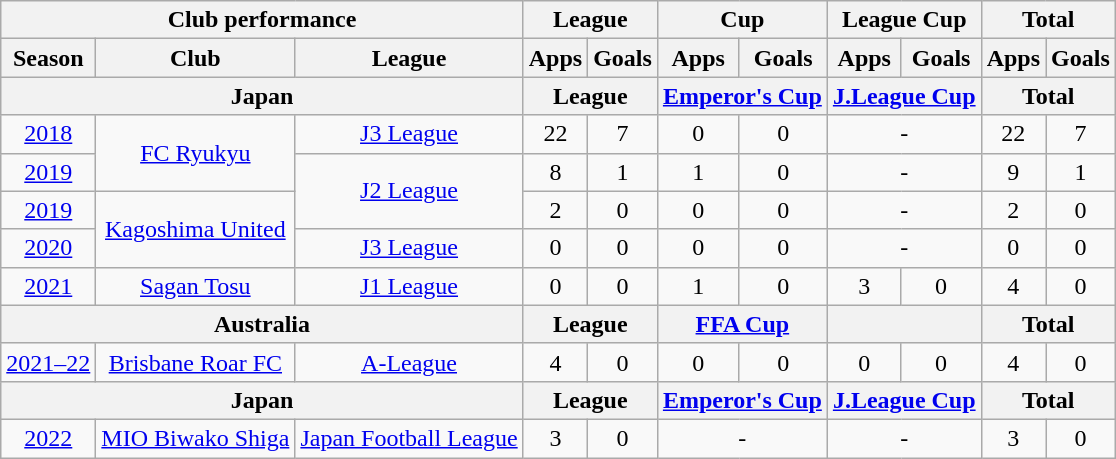<table class="wikitable" style="text-align:center;">
<tr>
<th colspan=3>Club performance</th>
<th colspan=2>League</th>
<th colspan=2>Cup</th>
<th colspan=2>League Cup</th>
<th colspan=2>Total</th>
</tr>
<tr>
<th>Season</th>
<th>Club</th>
<th>League</th>
<th>Apps</th>
<th>Goals</th>
<th>Apps</th>
<th>Goals</th>
<th>Apps</th>
<th>Goals</th>
<th>Apps</th>
<th>Goals</th>
</tr>
<tr>
<th colspan=3>Japan</th>
<th colspan=2>League</th>
<th colspan=2><a href='#'>Emperor's Cup</a></th>
<th colspan=2><a href='#'>J.League Cup</a></th>
<th colspan=2>Total</th>
</tr>
<tr>
<td><a href='#'>2018</a></td>
<td rowspan=2><a href='#'>FC Ryukyu</a></td>
<td><a href='#'>J3 League</a></td>
<td>22</td>
<td>7</td>
<td>0</td>
<td>0</td>
<td colspan=2>-</td>
<td>22</td>
<td>7</td>
</tr>
<tr>
<td><a href='#'>2019</a></td>
<td rowspan=2><a href='#'>J2 League</a></td>
<td>8</td>
<td>1</td>
<td>1</td>
<td>0</td>
<td colspan=2>-</td>
<td>9</td>
<td>1</td>
</tr>
<tr>
<td><a href='#'>2019</a></td>
<td rowspan=2><a href='#'>Kagoshima United</a></td>
<td>2</td>
<td>0</td>
<td>0</td>
<td>0</td>
<td colspan=2>-</td>
<td>2</td>
<td>0</td>
</tr>
<tr>
<td><a href='#'>2020</a></td>
<td><a href='#'>J3 League</a></td>
<td>0</td>
<td>0</td>
<td>0</td>
<td>0</td>
<td colspan=2>-</td>
<td>0</td>
<td>0</td>
</tr>
<tr>
<td><a href='#'>2021</a></td>
<td><a href='#'>Sagan Tosu</a></td>
<td><a href='#'>J1 League</a></td>
<td>0</td>
<td>0</td>
<td>1</td>
<td>0</td>
<td>3</td>
<td>0</td>
<td>4</td>
<td>0</td>
</tr>
<tr>
<th colspan=3>Australia</th>
<th colspan=2>League</th>
<th colspan=2><a href='#'>FFA Cup</a></th>
<th colspan=2></th>
<th colspan=2>Total</th>
</tr>
<tr>
<td><a href='#'>2021–22</a></td>
<td><a href='#'>Brisbane Roar FC</a></td>
<td><a href='#'>A-League</a></td>
<td>4</td>
<td>0</td>
<td>0</td>
<td>0</td>
<td>0</td>
<td>0</td>
<td>4</td>
<td>0</td>
</tr>
<tr>
<th colspan=3>Japan</th>
<th colspan=2>League</th>
<th colspan=2><a href='#'>Emperor's Cup</a></th>
<th colspan=2><a href='#'>J.League Cup</a></th>
<th colspan=2>Total</th>
</tr>
<tr>
<td><a href='#'>2022</a></td>
<td rowspan=2><a href='#'>MIO Biwako Shiga</a></td>
<td><a href='#'>Japan Football League</a></td>
<td>3</td>
<td>0</td>
<td colspan=2>-</td>
<td colspan=2>-</td>
<td>3</td>
<td>0</td>
</tr>
</table>
